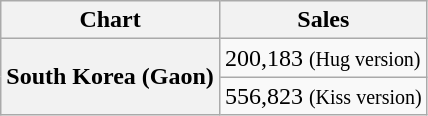<table class="wikitable plainrowheaders">
<tr>
<th scope="col">Chart</th>
<th scope="col">Sales</th>
</tr>
<tr>
<th scope="row"  rowspan="2">South Korea (Gaon)</th>
<td style="text=align:center">200,183 <small>(Hug version)</small></td>
</tr>
<tr>
<td style="text=align:center">556,823 <small>(Kiss version)</small></td>
</tr>
</table>
